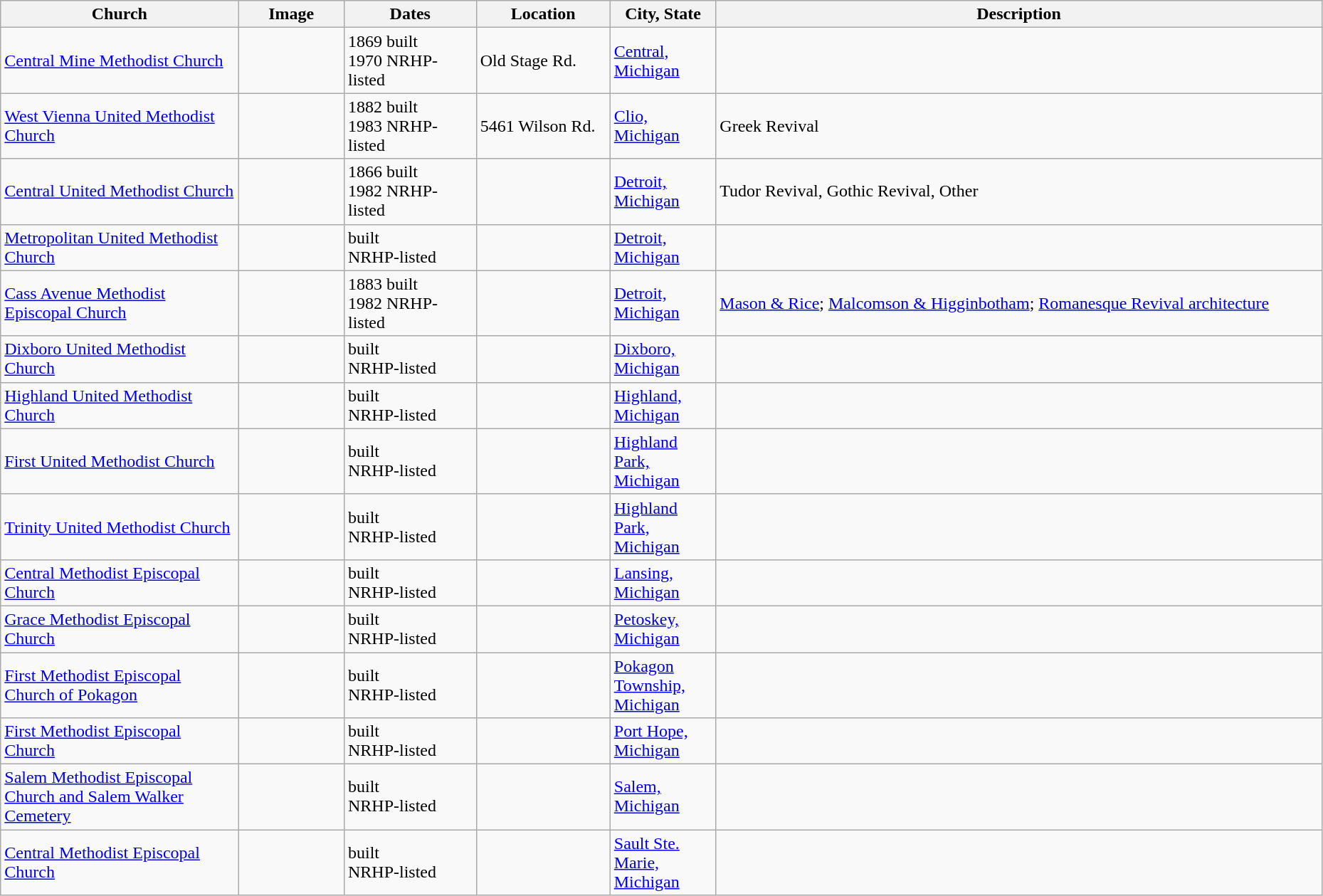<table class="wikitable sortable" style="width:98%">
<tr>
<th style="width:18%;"><strong>Church</strong></th>
<th style="width:8%;" class="unsortable"><strong>Image</strong></th>
<th style="width:10%;"><strong>Dates</strong></th>
<th><strong>Location</strong></th>
<th style="width:8%;"><strong>City, State</strong></th>
<th class="unsortable"><strong>Description</strong></th>
</tr>
<tr>
<td><a href='#'>Central Mine Methodist Church</a></td>
<td></td>
<td>1869 built<br>1970 NRHP-listed</td>
<td>Old Stage Rd.<small></small></td>
<td><a href='#'>Central, Michigan</a></td>
<td></td>
</tr>
<tr>
<td><a href='#'>West Vienna United Methodist Church</a></td>
<td></td>
<td>1882 built<br>1983 NRHP-listed</td>
<td>5461 Wilson Rd.<small></small></td>
<td><a href='#'>Clio, Michigan</a></td>
<td>Greek Revival</td>
</tr>
<tr>
<td><a href='#'>Central United Methodist Church</a></td>
<td></td>
<td>1866 built<br>1982 NRHP-listed</td>
<td><small></small></td>
<td><a href='#'>Detroit, Michigan</a></td>
<td>Tudor Revival, Gothic Revival, Other</td>
</tr>
<tr>
<td><a href='#'>Metropolitan United Methodist Church</a></td>
<td></td>
<td>built<br> NRHP-listed</td>
<td></td>
<td><a href='#'>Detroit, Michigan</a></td>
<td></td>
</tr>
<tr>
<td><a href='#'>Cass Avenue Methodist Episcopal Church</a></td>
<td></td>
<td>1883 built<br>1982 NRHP-listed</td>
<td><small></small></td>
<td><a href='#'>Detroit, Michigan</a></td>
<td><a href='#'>Mason & Rice</a>; <a href='#'>Malcomson & Higginbotham</a>; <a href='#'>Romanesque Revival architecture</a></td>
</tr>
<tr>
<td><a href='#'>Dixboro United Methodist Church</a></td>
<td></td>
<td>built<br> NRHP-listed</td>
<td></td>
<td><a href='#'>Dixboro, Michigan</a></td>
<td></td>
</tr>
<tr>
<td><a href='#'>Highland United Methodist Church</a></td>
<td></td>
<td>built<br> NRHP-listed</td>
<td></td>
<td><a href='#'>Highland, Michigan</a></td>
<td></td>
</tr>
<tr>
<td><a href='#'>First United Methodist Church</a></td>
<td></td>
<td>built<br> NRHP-listed</td>
<td></td>
<td><a href='#'>Highland Park, Michigan</a></td>
<td></td>
</tr>
<tr>
<td><a href='#'>Trinity United Methodist Church</a></td>
<td></td>
<td>built<br> NRHP-listed</td>
<td></td>
<td><a href='#'>Highland Park, Michigan</a></td>
<td></td>
</tr>
<tr>
<td><a href='#'>Central Methodist Episcopal Church</a></td>
<td></td>
<td>built<br> NRHP-listed</td>
<td></td>
<td><a href='#'>Lansing, Michigan</a></td>
<td></td>
</tr>
<tr>
<td><a href='#'>Grace Methodist Episcopal Church</a></td>
<td></td>
<td>built<br> NRHP-listed</td>
<td></td>
<td><a href='#'>Petoskey, Michigan</a></td>
<td></td>
</tr>
<tr>
<td><a href='#'>First Methodist Episcopal Church of Pokagon</a></td>
<td></td>
<td>built<br> NRHP-listed</td>
<td></td>
<td><a href='#'>Pokagon Township, Michigan</a></td>
<td></td>
</tr>
<tr>
<td><a href='#'>First Methodist Episcopal Church</a></td>
<td></td>
<td>built<br> NRHP-listed</td>
<td></td>
<td><a href='#'>Port Hope, Michigan</a></td>
<td></td>
</tr>
<tr>
<td><a href='#'>Salem Methodist Episcopal Church and Salem Walker Cemetery</a></td>
<td></td>
<td>built<br> NRHP-listed</td>
<td></td>
<td><a href='#'>Salem, Michigan</a></td>
<td></td>
</tr>
<tr>
<td><a href='#'>Central Methodist Episcopal Church</a></td>
<td></td>
<td>built<br> NRHP-listed</td>
<td></td>
<td><a href='#'>Sault Ste. Marie, Michigan</a></td>
<td></td>
</tr>
</table>
